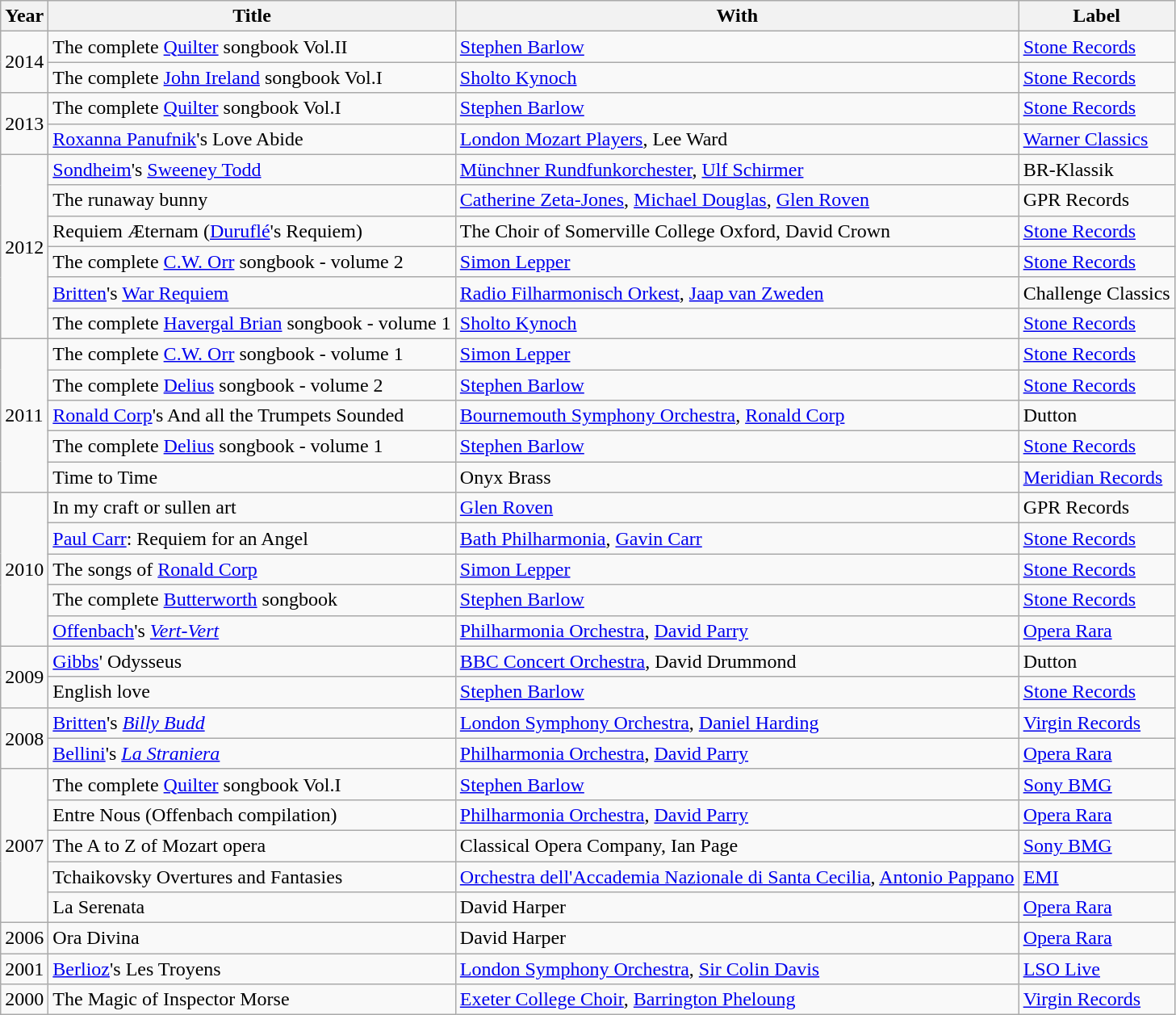<table class="wikitable">
<tr>
<th>Year</th>
<th>Title</th>
<th>With</th>
<th>Label</th>
</tr>
<tr>
<td rowspan="2">2014</td>
<td>The complete <a href='#'>Quilter</a> songbook Vol.II</td>
<td><a href='#'>Stephen Barlow</a></td>
<td><a href='#'>Stone Records</a></td>
</tr>
<tr>
<td>The complete <a href='#'>John Ireland</a> songbook Vol.I</td>
<td><a href='#'>Sholto Kynoch</a></td>
<td><a href='#'>Stone Records</a></td>
</tr>
<tr>
<td rowspan="2">2013</td>
<td>The complete <a href='#'>Quilter</a> songbook Vol.I</td>
<td><a href='#'>Stephen Barlow</a></td>
<td><a href='#'>Stone Records</a></td>
</tr>
<tr>
<td><a href='#'>Roxanna Panufnik</a>'s Love Abide</td>
<td><a href='#'>London Mozart Players</a>, Lee Ward</td>
<td><a href='#'>Warner Classics</a></td>
</tr>
<tr>
<td rowspan="6">2012</td>
<td><a href='#'>Sondheim</a>'s <a href='#'>Sweeney Todd</a></td>
<td><a href='#'>Münchner Rundfunkorchester</a>, <a href='#'>Ulf Schirmer</a></td>
<td>BR-Klassik</td>
</tr>
<tr>
<td>The runaway bunny</td>
<td><a href='#'>Catherine Zeta-Jones</a>, <a href='#'>Michael Douglas</a>, <a href='#'>Glen Roven</a></td>
<td>GPR Records</td>
</tr>
<tr>
<td>Requiem Æternam (<a href='#'>Duruflé</a>'s Requiem)</td>
<td>The Choir of Somerville College Oxford, David Crown</td>
<td><a href='#'>Stone Records</a></td>
</tr>
<tr>
<td>The complete <a href='#'>C.W. Orr</a> songbook - volume 2</td>
<td><a href='#'>Simon Lepper</a></td>
<td><a href='#'>Stone Records</a></td>
</tr>
<tr>
<td><a href='#'>Britten</a>'s <a href='#'>War Requiem</a></td>
<td><a href='#'>Radio Filharmonisch Orkest</a>, <a href='#'>Jaap van Zweden</a></td>
<td>Challenge Classics</td>
</tr>
<tr>
<td>The complete <a href='#'>Havergal Brian</a> songbook - volume 1</td>
<td><a href='#'>Sholto Kynoch</a></td>
<td><a href='#'>Stone Records</a></td>
</tr>
<tr>
<td rowspan="5">2011</td>
<td>The complete <a href='#'>C.W. Orr</a> songbook - volume 1</td>
<td><a href='#'>Simon Lepper</a></td>
<td><a href='#'>Stone Records</a></td>
</tr>
<tr>
<td>The complete <a href='#'>Delius</a> songbook - volume 2</td>
<td><a href='#'>Stephen Barlow</a></td>
<td><a href='#'>Stone Records</a></td>
</tr>
<tr>
<td><a href='#'>Ronald Corp</a>'s And all the Trumpets Sounded</td>
<td><a href='#'>Bournemouth Symphony Orchestra</a>, <a href='#'>Ronald Corp</a></td>
<td>Dutton</td>
</tr>
<tr>
<td>The complete <a href='#'>Delius</a> songbook - volume 1</td>
<td><a href='#'>Stephen Barlow</a></td>
<td><a href='#'>Stone Records</a></td>
</tr>
<tr>
<td>Time to Time</td>
<td>Onyx Brass</td>
<td><a href='#'>Meridian Records</a></td>
</tr>
<tr>
<td rowspan="5">2010</td>
<td>In my craft or sullen art</td>
<td><a href='#'>Glen Roven</a></td>
<td>GPR Records</td>
</tr>
<tr>
<td><a href='#'>Paul Carr</a>: Requiem for an Angel</td>
<td><a href='#'>Bath Philharmonia</a>, <a href='#'>Gavin Carr</a></td>
<td><a href='#'>Stone Records</a></td>
</tr>
<tr>
<td>The songs of <a href='#'>Ronald Corp</a></td>
<td><a href='#'>Simon Lepper</a></td>
<td><a href='#'>Stone Records</a></td>
</tr>
<tr>
<td>The complete <a href='#'>Butterworth</a> songbook</td>
<td><a href='#'>Stephen Barlow</a></td>
<td><a href='#'>Stone Records</a></td>
</tr>
<tr>
<td><a href='#'>Offenbach</a>'s <em><a href='#'>Vert-Vert</a></em></td>
<td><a href='#'>Philharmonia Orchestra</a>, <a href='#'>David Parry</a></td>
<td><a href='#'>Opera Rara</a></td>
</tr>
<tr>
<td rowspan="2">2009</td>
<td><a href='#'>Gibbs</a>' Odysseus</td>
<td><a href='#'>BBC Concert Orchestra</a>, David Drummond</td>
<td>Dutton</td>
</tr>
<tr>
<td>English love</td>
<td><a href='#'>Stephen Barlow</a></td>
<td><a href='#'>Stone Records</a></td>
</tr>
<tr>
<td rowspan="2">2008</td>
<td><a href='#'>Britten</a>'s <em><a href='#'>Billy Budd</a></em></td>
<td><a href='#'>London Symphony Orchestra</a>, <a href='#'>Daniel Harding</a></td>
<td><a href='#'>Virgin Records</a></td>
</tr>
<tr>
<td><a href='#'>Bellini</a>'s <em><a href='#'>La Straniera</a></em></td>
<td><a href='#'>Philharmonia Orchestra</a>, <a href='#'>David Parry</a></td>
<td><a href='#'>Opera Rara</a></td>
</tr>
<tr>
<td rowspan="5">2007</td>
<td>The complete <a href='#'>Quilter</a> songbook Vol.I</td>
<td><a href='#'>Stephen Barlow</a></td>
<td><a href='#'>Sony BMG</a></td>
</tr>
<tr>
<td>Entre Nous (Offenbach compilation)</td>
<td><a href='#'>Philharmonia Orchestra</a>, <a href='#'>David Parry</a></td>
<td><a href='#'>Opera Rara</a></td>
</tr>
<tr>
<td>The A to Z of Mozart opera</td>
<td>Classical Opera Company, Ian Page</td>
<td><a href='#'>Sony BMG</a></td>
</tr>
<tr>
<td>Tchaikovsky Overtures and Fantasies</td>
<td><a href='#'>Orchestra dell'Accademia Nazionale di Santa Cecilia</a>, <a href='#'>Antonio Pappano</a></td>
<td><a href='#'>EMI</a></td>
</tr>
<tr>
<td>La Serenata</td>
<td>David Harper</td>
<td><a href='#'>Opera Rara</a></td>
</tr>
<tr>
<td>2006</td>
<td>Ora Divina</td>
<td>David Harper</td>
<td><a href='#'>Opera Rara</a></td>
</tr>
<tr>
<td>2001</td>
<td><a href='#'>Berlioz</a>'s Les Troyens</td>
<td><a href='#'>London Symphony Orchestra</a>, <a href='#'>Sir Colin Davis</a></td>
<td><a href='#'>LSO Live</a></td>
</tr>
<tr>
<td>2000</td>
<td>The Magic of Inspector Morse</td>
<td><a href='#'>Exeter College Choir</a>, <a href='#'>Barrington Pheloung</a></td>
<td><a href='#'>Virgin Records</a></td>
</tr>
</table>
